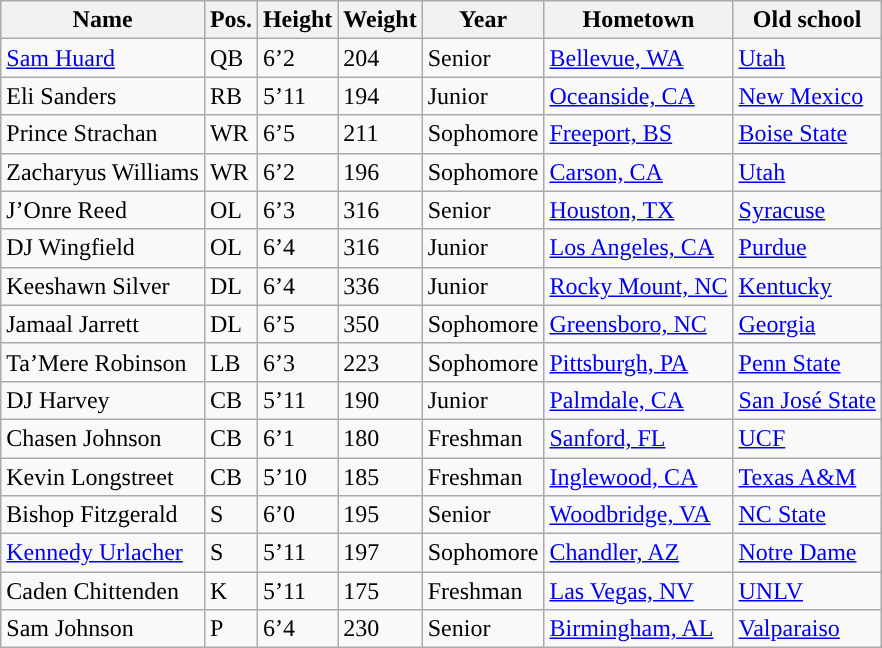<table class="wikitable sortable">
<tr>
<th style="text-align:center; ">Name</th>
<th style="text-align:center;">Pos.</th>
<th style="text-align:center; ">Height</th>
<th style="text-align:center; ">Weight</th>
<th style="text-align:center; ">Year</th>
<th style="text-align:center; ">Hometown</th>
<th style="text-align:center; ">Old school</th>
</tr>
<tr>
<td><a href='#'>Sam Huard</a></td>
<td>QB</td>
<td>6’2</td>
<td>204</td>
<td>Senior</td>
<td><a href='#'>Bellevue, WA</a></td>
<td><a href='#'>Utah</a></td>
</tr>
<tr>
<td>Eli Sanders</td>
<td>RB</td>
<td>5’11</td>
<td>194</td>
<td> Junior</td>
<td><a href='#'>Oceanside, CA</a></td>
<td><a href='#'>New Mexico</a></td>
</tr>
<tr>
<td>Prince Strachan</td>
<td>WR</td>
<td>6’5</td>
<td>211</td>
<td>Sophomore</td>
<td><a href='#'>Freeport, BS</a></td>
<td><a href='#'>Boise State</a></td>
</tr>
<tr>
<td>Zacharyus Williams</td>
<td>WR</td>
<td>6’2</td>
<td>196</td>
<td>Sophomore</td>
<td><a href='#'>Carson, CA</a></td>
<td><a href='#'>Utah</a></td>
</tr>
<tr>
<td>J’Onre Reed</td>
<td>OL</td>
<td>6’3</td>
<td>316</td>
<td>Senior</td>
<td><a href='#'>Houston, TX</a></td>
<td><a href='#'>Syracuse</a></td>
</tr>
<tr>
<td>DJ Wingfield</td>
<td>OL</td>
<td>6’4</td>
<td>316</td>
<td> Junior</td>
<td><a href='#'>Los Angeles, CA</a></td>
<td><a href='#'>Purdue</a></td>
</tr>
<tr>
<td>Keeshawn Silver</td>
<td>DL</td>
<td>6’4</td>
<td>336</td>
<td> Junior</td>
<td><a href='#'>Rocky Mount, NC</a></td>
<td><a href='#'>Kentucky</a></td>
</tr>
<tr>
<td>Jamaal Jarrett</td>
<td>DL</td>
<td>6’5</td>
<td>350</td>
<td>Sophomore</td>
<td><a href='#'>Greensboro, NC</a></td>
<td><a href='#'>Georgia</a></td>
</tr>
<tr>
<td>Ta’Mere Robinson</td>
<td>LB</td>
<td>6’3</td>
<td>223</td>
<td> Sophomore</td>
<td><a href='#'>Pittsburgh, PA</a></td>
<td><a href='#'>Penn State</a></td>
</tr>
<tr>
<td>DJ Harvey</td>
<td>CB</td>
<td>5’11</td>
<td>190</td>
<td> Junior</td>
<td><a href='#'>Palmdale, CA</a></td>
<td><a href='#'>San José State</a></td>
</tr>
<tr>
<td>Chasen Johnson</td>
<td>CB</td>
<td>6’1</td>
<td>180</td>
<td>Freshman</td>
<td><a href='#'>Sanford, FL</a></td>
<td><a href='#'>UCF</a></td>
</tr>
<tr>
<td>Kevin Longstreet</td>
<td>CB</td>
<td>5’10</td>
<td>185</td>
<td>Freshman</td>
<td><a href='#'>Inglewood, CA</a></td>
<td><a href='#'>Texas A&M</a></td>
</tr>
<tr>
<td>Bishop Fitzgerald</td>
<td>S</td>
<td>6’0</td>
<td>195</td>
<td> Senior</td>
<td><a href='#'>Woodbridge, VA</a></td>
<td><a href='#'>NC State</a></td>
</tr>
<tr>
<td><a href='#'>Kennedy Urlacher</a></td>
<td>S</td>
<td>5’11</td>
<td>197</td>
<td>Sophomore</td>
<td><a href='#'>Chandler, AZ</a></td>
<td><a href='#'>Notre Dame</a></td>
</tr>
<tr>
<td>Caden Chittenden</td>
<td>K</td>
<td>5’11</td>
<td>175</td>
<td>Freshman</td>
<td><a href='#'>Las Vegas, NV</a></td>
<td><a href='#'>UNLV</a></td>
</tr>
<tr>
<td>Sam Johnson</td>
<td>P</td>
<td>6’4</td>
<td>230</td>
<td> Senior</td>
<td><a href='#'>Birmingham, AL</a></td>
<td><a href='#'>Valparaiso</a></td>
</tr>
</table>
